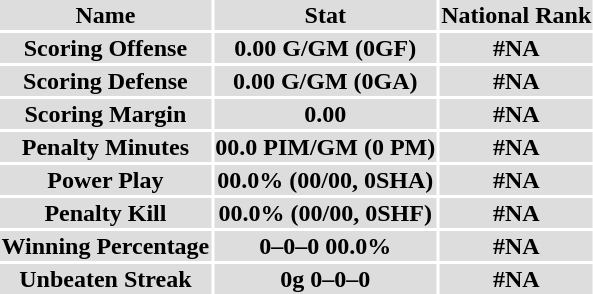<table>
<tr align="center"  bgcolor="#dddddd">
<th>Name</th>
<th>Stat</th>
<th>National Rank</th>
</tr>
<tr align="center" bgcolor="#dddddd">
<td><strong>Scoring Offense</strong></td>
<td><strong>0.00 G/GM (0GF)</strong></td>
<td><strong>#NA</strong></td>
</tr>
<tr align="center" bgcolor="#dddddd">
<td><strong>Scoring Defense</strong></td>
<td><strong>0.00 G/GM (0GA)</strong></td>
<td><strong>#NA</strong></td>
</tr>
<tr align="center" bgcolor="#dddddd">
<td><strong>Scoring Margin</strong></td>
<td><strong>0.00</strong></td>
<td><strong>#NA</strong></td>
</tr>
<tr align="center" bgcolor="#dddddd">
<td><strong>Penalty Minutes</strong></td>
<td><strong>00.0 PIM/GM (0 PM)</strong></td>
<td><strong>#NA</strong></td>
</tr>
<tr align="center" bgcolor="#dddddd">
<td><strong>Power Play</strong></td>
<td><strong>00.0% (00/00, 0SHA)</strong></td>
<td><strong>#NA</strong></td>
</tr>
<tr align="center" bgcolor="#dddddd">
<td><strong>Penalty Kill</strong></td>
<td><strong>00.0% (00/00, 0SHF)</strong></td>
<td><strong>#NA</strong></td>
</tr>
<tr align="center" bgcolor="#dddddd">
<td><strong>Winning Percentage</strong></td>
<td><strong>0–0–0 00.0%</strong></td>
<td><strong>#NA</strong></td>
</tr>
<tr align="center" bgcolor="#dddddd">
<td><strong>Unbeaten Streak</strong></td>
<td><strong>0g  0–0–0</strong></td>
<td><strong>#NA</strong></td>
</tr>
<tr>
</tr>
</table>
